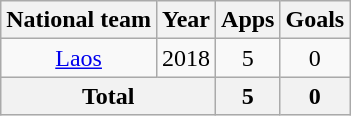<table class="wikitable" style="text-align:center">
<tr>
<th>National team</th>
<th>Year</th>
<th>Apps</th>
<th>Goals</th>
</tr>
<tr>
<td rowspan="1"><a href='#'>Laos</a></td>
<td>2018</td>
<td>5</td>
<td>0</td>
</tr>
<tr>
<th colspan=2>Total</th>
<th>5</th>
<th>0</th>
</tr>
</table>
